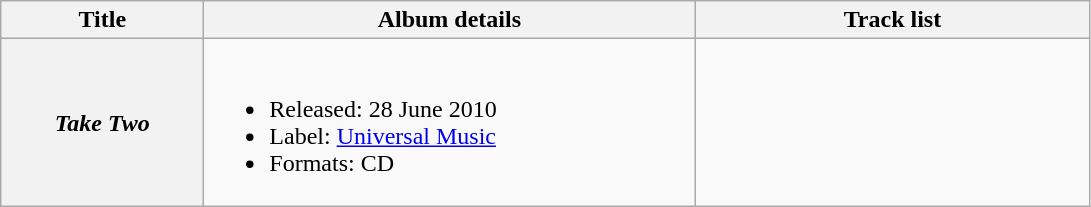<table class="wikitable plainrowheaders">
<tr>
<th scope="col" style="width:8em;">Title</th>
<th scope="col" style="width:20em;">Album details</th>
<th scope="col" style="width:16em;">Track list</th>
</tr>
<tr>
<th scope="row"><em>Take Two</em></th>
<td><br><ul><li>Released: 28 June 2010</li><li>Label: <a href='#'>Universal Music</a></li><li>Formats: CD</li></ul></td>
<td></td>
</tr>
</table>
